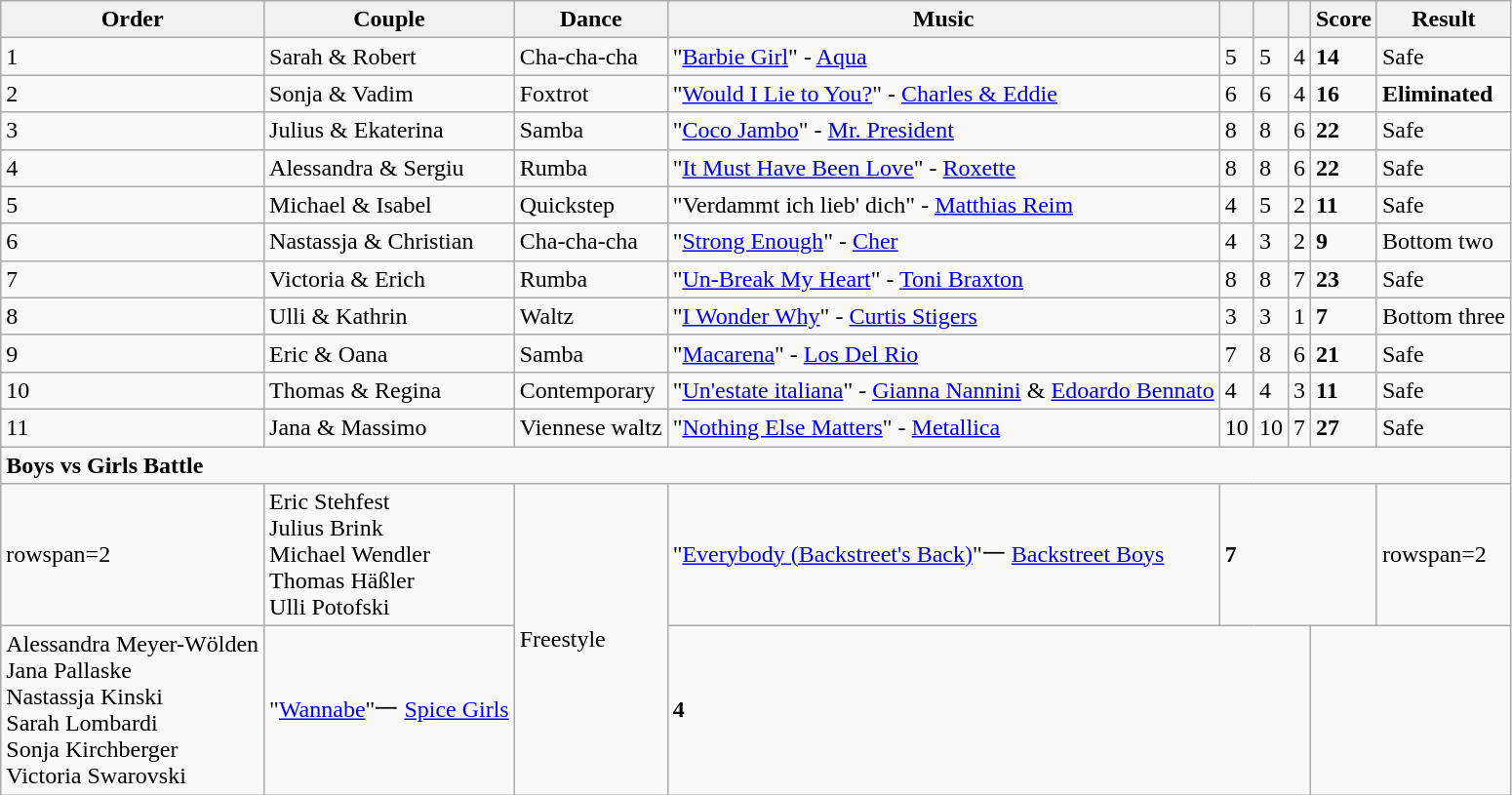<table class="wikitable sortable center">
<tr>
<th>Order</th>
<th>Couple</th>
<th>Dance</th>
<th>Music</th>
<th><small></small></th>
<th><small></small></th>
<th><small></small></th>
<th>Score</th>
<th>Result</th>
</tr>
<tr>
<td>1</td>
<td>Sarah & Robert</td>
<td>Cha-cha-cha</td>
<td>"<a href='#'>Barbie Girl</a>" - <a href='#'>Aqua</a></td>
<td>5</td>
<td>5</td>
<td>4</td>
<td><strong>14</strong></td>
<td>Safe</td>
</tr>
<tr>
<td>2</td>
<td>Sonja & Vadim</td>
<td>Foxtrot</td>
<td>"<a href='#'>Would I Lie to You?</a>" - <a href='#'>Charles & Eddie</a></td>
<td>6</td>
<td>6</td>
<td>4</td>
<td><strong>16</strong></td>
<td><strong>Eliminated</strong></td>
</tr>
<tr>
<td>3</td>
<td>Julius & Ekaterina</td>
<td>Samba</td>
<td>"<a href='#'>Coco Jambo</a>" - <a href='#'>Mr. President</a></td>
<td>8</td>
<td>8</td>
<td>6</td>
<td><strong>22</strong></td>
<td>Safe</td>
</tr>
<tr>
<td>4</td>
<td>Alessandra & Sergiu</td>
<td>Rumba</td>
<td>"<a href='#'>It Must Have Been Love</a>" - <a href='#'>Roxette</a></td>
<td>8</td>
<td>8</td>
<td>6</td>
<td><strong>22</strong></td>
<td>Safe</td>
</tr>
<tr>
<td>5</td>
<td>Michael & Isabel</td>
<td>Quickstep</td>
<td>"Verdammt ich lieb' dich" - <a href='#'>Matthias Reim</a></td>
<td>4</td>
<td>5</td>
<td>2</td>
<td><strong>11</strong></td>
<td>Safe</td>
</tr>
<tr>
<td>6</td>
<td>Nastassja & Christian</td>
<td>Cha-cha-cha</td>
<td>"<a href='#'>Strong Enough</a>" - <a href='#'>Cher</a></td>
<td>4</td>
<td>3</td>
<td>2</td>
<td><strong>9</strong></td>
<td>Bottom two</td>
</tr>
<tr>
<td>7</td>
<td>Victoria & Erich</td>
<td>Rumba</td>
<td>"<a href='#'>Un-Break My Heart</a>" - <a href='#'>Toni Braxton</a></td>
<td>8</td>
<td>8</td>
<td>7</td>
<td><strong>23</strong></td>
<td>Safe</td>
</tr>
<tr>
<td>8</td>
<td>Ulli & Kathrin</td>
<td>Waltz</td>
<td>"<a href='#'>I Wonder Why</a>" - <a href='#'>Curtis Stigers</a></td>
<td>3</td>
<td>3</td>
<td>1</td>
<td><strong>7</strong></td>
<td>Bottom three</td>
</tr>
<tr>
<td>9</td>
<td>Eric & Oana</td>
<td>Samba</td>
<td>"<a href='#'>Macarena</a>" - <a href='#'>Los Del Rio</a></td>
<td>7</td>
<td>8</td>
<td>6</td>
<td><strong>21</strong></td>
<td>Safe</td>
</tr>
<tr>
<td>10</td>
<td>Thomas & Regina</td>
<td>Contemporary</td>
<td>"<a href='#'>Un'estate italiana</a>" - <a href='#'>Gianna Nannini</a> & <a href='#'>Edoardo Bennato</a></td>
<td>4</td>
<td>4</td>
<td>3</td>
<td><strong>11</strong></td>
<td>Safe</td>
</tr>
<tr>
<td>11</td>
<td>Jana & Massimo</td>
<td>Viennese waltz</td>
<td>"<a href='#'>Nothing Else Matters</a>" - <a href='#'>Metallica</a></td>
<td>10</td>
<td>10</td>
<td>7</td>
<td><strong>27</strong></td>
<td>Safe</td>
</tr>
<tr>
<td colspan=9><strong>Boys vs Girls Battle</strong></td>
</tr>
<tr>
<td>rowspan=2 </td>
<td>Eric Stehfest<br>Julius Brink<br>Michael Wendler<br>Thomas Häßler<br>Ulli Potofski</td>
<td rowspan=2>Freestyle</td>
<td>"<a href='#'>Everybody (Backstreet's Back)</a>"一 <a href='#'>Backstreet Boys</a></td>
<td colspan=4><strong>7</strong></td>
<td>rowspan=2 </td>
</tr>
<tr>
<td>Alessandra Meyer-Wölden<br>Jana Pallaske<br>Nastassja Kinski<br>Sarah Lombardi<br>Sonja Kirchberger<br>Victoria Swarovski</td>
<td>"<a href='#'>Wannabe</a>"一 <a href='#'>Spice Girls</a></td>
<td colspan=4><strong>4</strong></td>
</tr>
</table>
